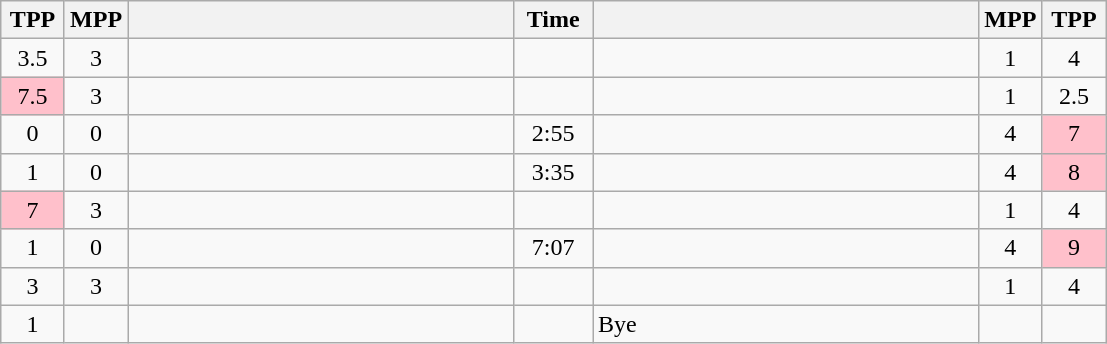<table class="wikitable" style="text-align: center;" |>
<tr>
<th width="35">TPP</th>
<th width="35">MPP</th>
<th width="250"></th>
<th width="45">Time</th>
<th width="250"></th>
<th width="35">MPP</th>
<th width="35">TPP</th>
</tr>
<tr>
<td>3.5</td>
<td>3</td>
<td style="text-align:left;"></td>
<td></td>
<td style="text-align:left;"><strong></strong></td>
<td>1</td>
<td>4</td>
</tr>
<tr>
<td bgcolor=pink>7.5</td>
<td>3</td>
<td style="text-align:left;"></td>
<td></td>
<td style="text-align:left;"><strong></strong></td>
<td>1</td>
<td>2.5</td>
</tr>
<tr>
<td>0</td>
<td>0</td>
<td style="text-align:left;"><strong></strong></td>
<td>2:55</td>
<td style="text-align:left;"></td>
<td>4</td>
<td bgcolor=pink>7</td>
</tr>
<tr>
<td>1</td>
<td>0</td>
<td style="text-align:left;"><strong></strong></td>
<td>3:35</td>
<td style="text-align:left;"></td>
<td>4</td>
<td bgcolor=pink>8</td>
</tr>
<tr>
<td bgcolor=pink>7</td>
<td>3</td>
<td style="text-align:left;"></td>
<td></td>
<td style="text-align:left;"><strong></strong></td>
<td>1</td>
<td>4</td>
</tr>
<tr>
<td>1</td>
<td>0</td>
<td style="text-align:left;"><strong></strong></td>
<td>7:07</td>
<td style="text-align:left;"></td>
<td>4</td>
<td bgcolor=pink>9</td>
</tr>
<tr>
<td>3</td>
<td>3</td>
<td style="text-align:left;"></td>
<td></td>
<td style="text-align:left;"><strong></strong></td>
<td>1</td>
<td>4</td>
</tr>
<tr>
<td>1</td>
<td></td>
<td style="text-align:left;"><strong></strong></td>
<td></td>
<td style="text-align:left;">Bye</td>
<td></td>
<td></td>
</tr>
</table>
